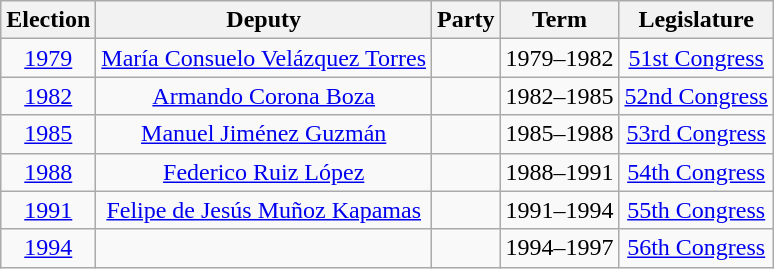<table class="wikitable sortable" style="text-align: center">
<tr>
<th>Election</th>
<th class="unsortable">Deputy</th>
<th class="unsortable">Party</th>
<th class="unsortable">Term</th>
<th class="unsortable">Legislature</th>
</tr>
<tr>
<td><a href='#'>1979</a></td>
<td><a href='#'>María Consuelo Velázquez Torres</a></td>
<td></td>
<td>1979–1982</td>
<td><a href='#'>51st Congress</a></td>
</tr>
<tr>
<td><a href='#'>1982</a></td>
<td><a href='#'>Armando Corona Boza</a></td>
<td></td>
<td>1982–1985</td>
<td><a href='#'>52nd Congress</a></td>
</tr>
<tr>
<td><a href='#'>1985</a></td>
<td><a href='#'>Manuel Jiménez Guzmán</a></td>
<td></td>
<td>1985–1988</td>
<td><a href='#'>53rd Congress</a></td>
</tr>
<tr>
<td><a href='#'>1988</a></td>
<td><a href='#'>Federico Ruiz López</a></td>
<td></td>
<td>1988–1991</td>
<td><a href='#'>54th Congress</a></td>
</tr>
<tr>
<td><a href='#'>1991</a></td>
<td><a href='#'>Felipe de Jesús Muñoz Kapamas</a></td>
<td></td>
<td>1991–1994</td>
<td><a href='#'>55th Congress</a></td>
</tr>
<tr>
<td><a href='#'>1994</a></td>
<td></td>
<td></td>
<td>1994–1997</td>
<td><a href='#'>56th Congress</a></td>
</tr>
</table>
